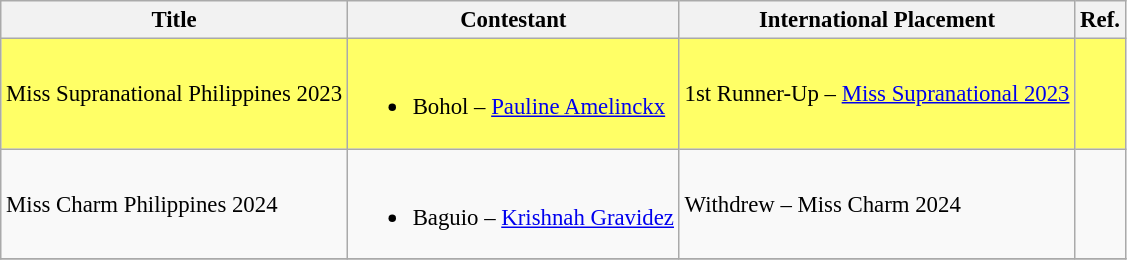<table class="wikitable sortable" style="font-size: 95%;">
<tr>
<th>Title</th>
<th>Contestant</th>
<th>International Placement</th>
<th>Ref.</th>
</tr>
<tr style="background:#FFFF66;">
<td>Miss Supranational Philippines 2023</td>
<td><br><ul><li>Bohol – <a href='#'>Pauline Amelinckx</a></li></ul></td>
<td>1st Runner-Up – <a href='#'>Miss Supranational 2023</a></td>
<td></td>
</tr>
<tr>
<td>Miss Charm Philippines 2024</td>
<td><br><ul><li>Baguio – <a href='#'>Krishnah Gravidez</a></li></ul></td>
<td>Withdrew – Miss Charm 2024</td>
<td></td>
</tr>
<tr>
</tr>
</table>
